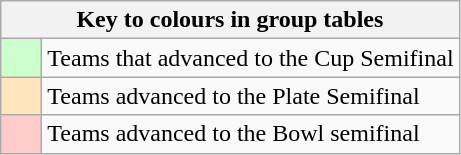<table class="wikitable" style="text-align: center;">
<tr>
<th colspan=2>Key to colours in group tables</th>
</tr>
<tr>
<td style="background:#cfc; width:20px;"></td>
<td align=left>Teams that advanced to the Cup Semifinal</td>
</tr>
<tr>
<td style="background:#ffe6bd; width:20px;"></td>
<td align=left>Teams advanced to the Plate Semifinal</td>
</tr>
<tr>
<td style="background:#fcc; width:20px;"></td>
<td align=left>Teams advanced to the Bowl semifinal</td>
</tr>
</table>
